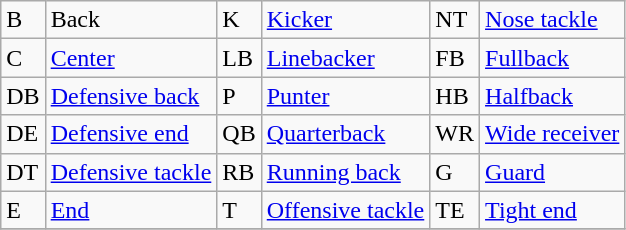<table class="wikitable">
<tr>
<td>B</td>
<td>Back</td>
<td>K</td>
<td><a href='#'>Kicker</a></td>
<td>NT</td>
<td><a href='#'>Nose tackle</a></td>
</tr>
<tr>
<td>C</td>
<td><a href='#'>Center</a></td>
<td>LB</td>
<td><a href='#'>Linebacker</a></td>
<td>FB</td>
<td><a href='#'>Fullback</a></td>
</tr>
<tr>
<td>DB</td>
<td><a href='#'>Defensive back</a></td>
<td>P</td>
<td><a href='#'>Punter</a></td>
<td>HB</td>
<td><a href='#'>Halfback</a></td>
</tr>
<tr>
<td>DE</td>
<td><a href='#'>Defensive end</a></td>
<td>QB</td>
<td><a href='#'>Quarterback</a></td>
<td>WR</td>
<td><a href='#'>Wide receiver</a></td>
</tr>
<tr>
<td>DT</td>
<td><a href='#'>Defensive tackle</a></td>
<td>RB</td>
<td><a href='#'>Running back</a></td>
<td>G</td>
<td><a href='#'>Guard</a></td>
</tr>
<tr>
<td>E</td>
<td><a href='#'>End</a></td>
<td>T</td>
<td><a href='#'>Offensive tackle</a></td>
<td>TE</td>
<td><a href='#'>Tight end</a></td>
</tr>
<tr>
</tr>
</table>
